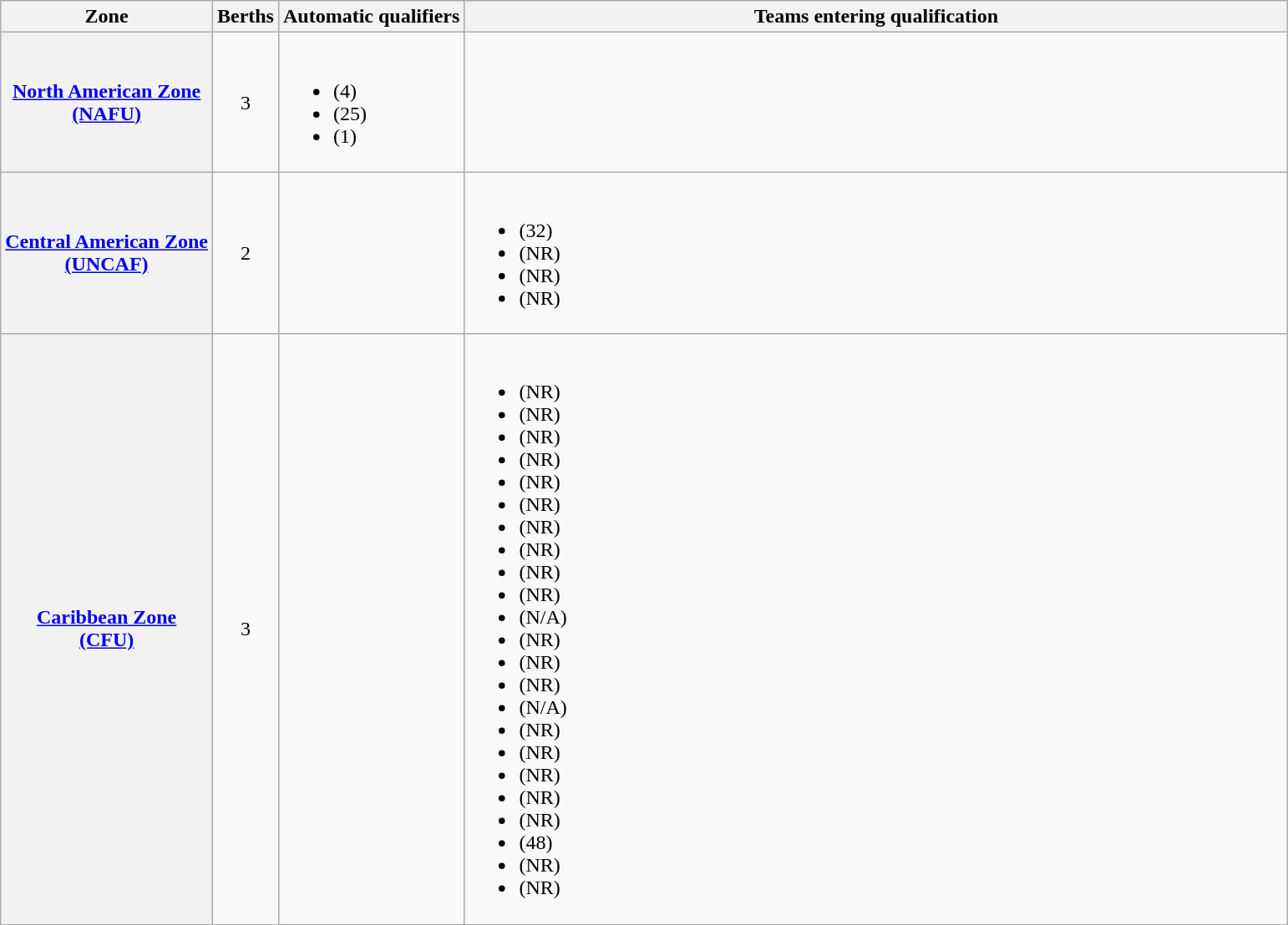<table class="wikitable">
<tr>
<th>Zone</th>
<th>Berths</th>
<th>Automatic qualifiers</th>
<th width=650>Teams entering qualification</th>
</tr>
<tr>
<th><a href='#'>North American Zone<br>(NAFU)</a></th>
<td align=center>3</td>
<td valign=top><br><ul><li><strong></strong> (4)</li><li><strong></strong> (25)</li><li><strong></strong> (1)</li></ul></td>
<td valign=top></td>
</tr>
<tr>
<th><a href='#'>Central American Zone<br>(UNCAF)</a></th>
<td align=center>2</td>
<td valign=top></td>
<td valign=top><br><ul><li><strong></strong> (32)</li><li> (NR)</li><li> (NR)</li><li><strong></strong> (NR)</li></ul></td>
</tr>
<tr>
<th><a href='#'>Caribbean Zone<br>(CFU)</a></th>
<td align=center>3</td>
<td valign=top></td>
<td valign=top><br><ul><li> (NR)</li><li> (NR)</li><li> (NR)</li><li> (NR)</li><li> (NR)</li><li><strong></strong> (NR)</li><li> (NR)</li><li> (NR)</li><li> (NR)</li><li> (NR)</li><li> (N/A)</li><li> (NR)</li><li> (NR)</li><li><strong></strong> (NR)</li><li> (N/A)</li><li> (NR)</li><li> (NR)</li><li> (NR)</li><li> (NR)</li><li> (NR)</li><li><strong></strong> (48)</li><li> (NR)</li><li> (NR)</li></ul></td>
</tr>
</table>
